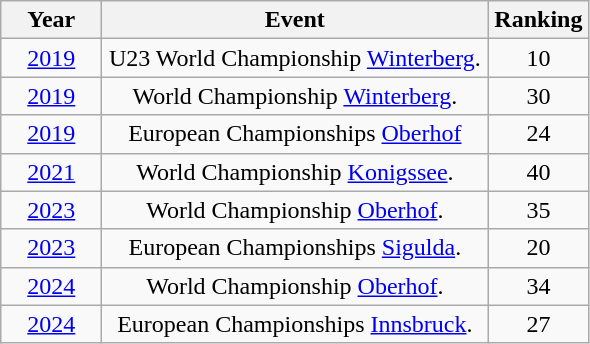<table class="wikitable" style="text-align:center">
<tr>
<th style="width:60px;">Year</th>
<th style="width:250px;">Event</th>
<th style="width:60px;">Ranking</th>
</tr>
<tr>
<td><a href='#'>2019</a></td>
<td>U23 World Championship <a href='#'>Winterberg</a>.</td>
<td>10</td>
</tr>
<tr>
<td><a href='#'>2019</a></td>
<td>World Championship <a href='#'>Winterberg</a>.</td>
<td>30</td>
</tr>
<tr>
<td><a href='#'>2019</a></td>
<td>European Championships <a href='#'>Oberhof</a></td>
<td>24</td>
</tr>
<tr>
<td><a href='#'>2021</a></td>
<td>World Championship <a href='#'>Konigssee</a>.</td>
<td>40</td>
</tr>
<tr>
<td><a href='#'>2023</a></td>
<td>World Championship <a href='#'>Oberhof</a>.</td>
<td>35</td>
</tr>
<tr>
<td><a href='#'>2023</a></td>
<td>European Championships <a href='#'>Sigulda</a>.</td>
<td>20</td>
</tr>
<tr>
<td><a href='#'>2024</a></td>
<td>World Championship <a href='#'>Oberhof</a>.</td>
<td>34</td>
</tr>
<tr>
<td><a href='#'>2024</a></td>
<td>European Championships <a href='#'>Innsbruck</a>.</td>
<td>27</td>
</tr>
</table>
